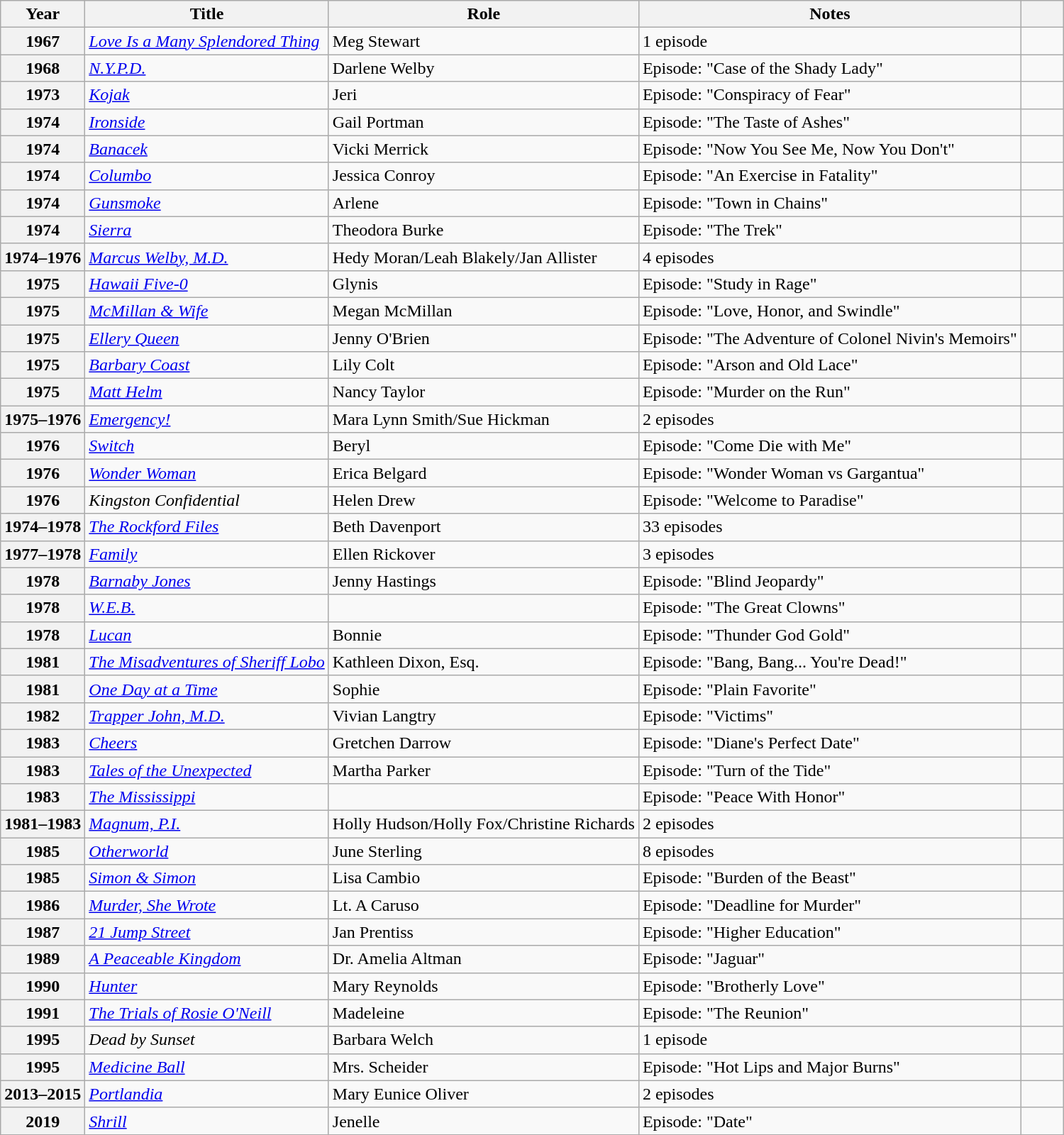<table class="wikitable sortable plainrowheaders" style="min-width:30em">
<tr>
<th>Year</th>
<th>Title</th>
<th>Role</th>
<th>Notes</th>
<th class="unsortable" width="4%"></th>
</tr>
<tr>
<th scope="row">1967</th>
<td><em><a href='#'>Love Is a Many Splendored Thing</a></em></td>
<td>Meg Stewart</td>
<td>1 episode</td>
<td style="text-align:center;"></td>
</tr>
<tr>
<th scope="row">1968</th>
<td><em><a href='#'>N.Y.P.D.</a></em></td>
<td>Darlene Welby</td>
<td>Episode: "Case of the Shady Lady"</td>
<td style="text-align:center;"></td>
</tr>
<tr>
<th scope="row">1973</th>
<td><em><a href='#'>Kojak</a></em></td>
<td>Jeri</td>
<td>Episode: "Conspiracy of Fear"</td>
<td style="text-align:center;"></td>
</tr>
<tr>
<th scope="row">1974</th>
<td><em><a href='#'>Ironside</a></em></td>
<td>Gail Portman</td>
<td>Episode: "The Taste of Ashes"</td>
<td style="text-align:center;"></td>
</tr>
<tr>
<th scope="row">1974</th>
<td><em><a href='#'>Banacek</a></em></td>
<td>Vicki Merrick</td>
<td>Episode: "Now You See Me, Now You Don't"</td>
<td style="text-align:center;"></td>
</tr>
<tr>
<th scope="row">1974</th>
<td><em><a href='#'>Columbo</a></em></td>
<td>Jessica Conroy</td>
<td>Episode: "An Exercise in Fatality"</td>
<td style="text-align:center;"></td>
</tr>
<tr>
<th scope="row">1974</th>
<td><em><a href='#'>Gunsmoke</a></em></td>
<td>Arlene</td>
<td>Episode: "Town in Chains"</td>
<td style="text-align:center;"></td>
</tr>
<tr>
<th scope="row">1974</th>
<td><em><a href='#'>Sierra</a></em></td>
<td>Theodora Burke</td>
<td>Episode: "The Trek"</td>
<td style="text-align:center;"></td>
</tr>
<tr>
<th scope="row">1974–1976</th>
<td><em><a href='#'>Marcus Welby, M.D.</a></em></td>
<td>Hedy Moran/Leah Blakely/Jan Allister</td>
<td>4 episodes</td>
<td style="text-align:center;"></td>
</tr>
<tr>
<th scope="row">1975</th>
<td><em><a href='#'>Hawaii Five-0</a></em></td>
<td>Glynis</td>
<td>Episode: "Study in Rage"</td>
<td style="text-align:center;"></td>
</tr>
<tr>
<th scope="row">1975</th>
<td><em><a href='#'>McMillan & Wife</a></em></td>
<td>Megan McMillan</td>
<td>Episode: "Love, Honor, and Swindle"</td>
<td style="text-align:center;"></td>
</tr>
<tr>
<th scope="row">1975</th>
<td><em><a href='#'>Ellery Queen</a></em></td>
<td>Jenny O'Brien</td>
<td>Episode: "The Adventure of Colonel Nivin's Memoirs"</td>
<td style="text-align:center;"></td>
</tr>
<tr>
<th scope="row">1975</th>
<td><em><a href='#'>Barbary Coast</a></em></td>
<td>Lily Colt</td>
<td>Episode: "Arson and Old Lace"</td>
<td style="text-align:center;"></td>
</tr>
<tr>
<th scope="row">1975</th>
<td><em><a href='#'>Matt Helm</a></em></td>
<td>Nancy Taylor</td>
<td>Episode: "Murder on the Run"</td>
<td style="text-align:center;"></td>
</tr>
<tr>
<th scope="row">1975–1976</th>
<td><em><a href='#'>Emergency!</a></em></td>
<td>Mara Lynn Smith/Sue Hickman</td>
<td>2 episodes</td>
<td style="text-align:center;"></td>
</tr>
<tr>
<th scope="row">1976</th>
<td><em><a href='#'>Switch</a></em></td>
<td>Beryl</td>
<td>Episode: "Come Die with Me"</td>
<td style="text-align:center;"></td>
</tr>
<tr>
<th scope="row">1976</th>
<td><em><a href='#'>Wonder Woman</a></em></td>
<td>Erica Belgard</td>
<td>Episode: "Wonder Woman vs Gargantua"</td>
<td style="text-align:center;"></td>
</tr>
<tr>
<th scope="row">1976</th>
<td><em>Kingston Confidential</em></td>
<td>Helen Drew</td>
<td>Episode: "Welcome to Paradise"</td>
<td style="text-align:center;"></td>
</tr>
<tr>
<th scope="row">1974–1978</th>
<td><em><a href='#'>The Rockford Files</a></em></td>
<td>Beth Davenport</td>
<td>33 episodes</td>
<td style="text-align:center;"></td>
</tr>
<tr>
<th scope="row">1977–1978</th>
<td><em><a href='#'>Family</a></em></td>
<td>Ellen Rickover</td>
<td>3 episodes</td>
<td style="text-align:center;"></td>
</tr>
<tr>
<th scope="row">1978</th>
<td><em><a href='#'>Barnaby Jones</a></em></td>
<td>Jenny Hastings</td>
<td>Episode: "Blind Jeopardy"</td>
<td style="text-align:center;"></td>
</tr>
<tr>
<th scope="row">1978</th>
<td><em><a href='#'>W.E.B.</a></em></td>
<td></td>
<td>Episode: "The Great Clowns"</td>
<td style="text-align:center;"></td>
</tr>
<tr>
<th scope="row">1978</th>
<td><em><a href='#'>Lucan</a></em></td>
<td>Bonnie</td>
<td>Episode: "Thunder God Gold"</td>
<td style="text-align:center;"></td>
</tr>
<tr>
<th scope="row">1981</th>
<td><em><a href='#'>The Misadventures of Sheriff Lobo</a></em></td>
<td>Kathleen Dixon, Esq.</td>
<td>Episode: "Bang, Bang... You're Dead!"</td>
<td style="text-align:center;"></td>
</tr>
<tr>
<th scope="row">1981</th>
<td><em><a href='#'>One Day at a Time</a></em></td>
<td>Sophie</td>
<td>Episode: "Plain Favorite"</td>
<td style="text-align:center;"></td>
</tr>
<tr>
<th scope="row">1982</th>
<td><em><a href='#'>Trapper John, M.D.</a></em></td>
<td>Vivian Langtry</td>
<td>Episode: "Victims"</td>
<td style="text-align:center;"></td>
</tr>
<tr>
<th scope="row">1983</th>
<td><em><a href='#'>Cheers</a></em></td>
<td>Gretchen Darrow</td>
<td>Episode: "Diane's Perfect Date"</td>
<td style="text-align:center;"></td>
</tr>
<tr>
<th scope="row">1983</th>
<td><em><a href='#'>Tales of the Unexpected</a></em></td>
<td>Martha Parker</td>
<td>Episode: "Turn of the Tide"</td>
<td style="text-align:center;"></td>
</tr>
<tr>
<th scope="row">1983</th>
<td><em><a href='#'>The Mississippi</a></em></td>
<td></td>
<td>Episode: "Peace With Honor"</td>
<td style="text-align:center;"></td>
</tr>
<tr>
<th scope="row">1981–1983</th>
<td><em><a href='#'>Magnum, P.I.</a></em></td>
<td>Holly Hudson/Holly Fox/Christine Richards</td>
<td>2 episodes</td>
<td style="text-align:center;"></td>
</tr>
<tr>
<th scope="row">1985</th>
<td><em><a href='#'>Otherworld</a></em></td>
<td>June Sterling</td>
<td>8 episodes</td>
<td style="text-align:center;"></td>
</tr>
<tr>
<th scope="row">1985</th>
<td><em><a href='#'>Simon & Simon</a></em></td>
<td>Lisa Cambio</td>
<td>Episode: "Burden of the Beast"</td>
<td style="text-align:center;"></td>
</tr>
<tr>
<th scope="row">1986</th>
<td><em><a href='#'>Murder, She Wrote</a></em></td>
<td>Lt. A Caruso</td>
<td>Episode: "Deadline for Murder"</td>
<td style="text-align:center;"></td>
</tr>
<tr>
<th scope="row">1987</th>
<td><em><a href='#'>21 Jump Street</a></em></td>
<td>Jan Prentiss</td>
<td>Episode: "Higher Education"</td>
<td style="text-align:center;"></td>
</tr>
<tr>
<th scope="row">1989</th>
<td><em><a href='#'>A Peaceable Kingdom</a></em></td>
<td>Dr. Amelia Altman</td>
<td>Episode: "Jaguar"</td>
<td style="text-align:center;"></td>
</tr>
<tr>
<th scope="row">1990</th>
<td><em><a href='#'>Hunter</a></em></td>
<td>Mary Reynolds</td>
<td>Episode: "Brotherly Love"</td>
<td style="text-align:center;"></td>
</tr>
<tr>
<th scope="row">1991</th>
<td><em><a href='#'>The Trials of Rosie O'Neill</a></em></td>
<td>Madeleine</td>
<td>Episode: "The Reunion"</td>
<td style="text-align:center;"></td>
</tr>
<tr>
<th scope="row">1995</th>
<td><em>Dead by Sunset </em></td>
<td>Barbara Welch</td>
<td>1 episode</td>
<td style="text-align:center;"></td>
</tr>
<tr>
<th scope="row">1995</th>
<td><em><a href='#'>Medicine Ball</a></em></td>
<td>Mrs. Scheider</td>
<td>Episode: "Hot Lips and Major Burns"</td>
<td style="text-align:center;"></td>
</tr>
<tr>
<th scope="row">2013–2015</th>
<td><em><a href='#'>Portlandia</a></em></td>
<td>Mary Eunice Oliver</td>
<td>2 episodes</td>
<td style="text-align:center;"></td>
</tr>
<tr>
<th scope="row">2019</th>
<td><em><a href='#'>Shrill</a></em></td>
<td>Jenelle</td>
<td>Episode: "Date"</td>
<td style="text-align:center;"></td>
</tr>
<tr>
</tr>
</table>
